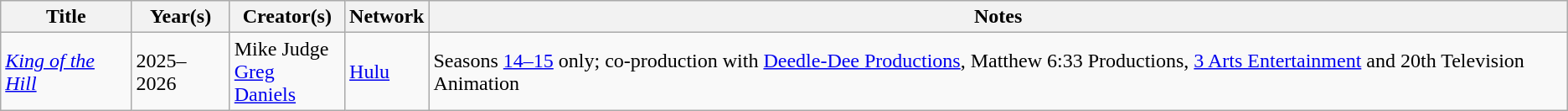<table class="wikitable sortable">
<tr>
<th>Title</th>
<th>Year(s)</th>
<th>Creator(s)</th>
<th>Network</th>
<th>Notes</th>
</tr>
<tr>
<td><em><a href='#'>King of the Hill</a></em></td>
<td>2025–2026</td>
<td>Mike Judge<br><a href='#'>Greg Daniels</a></td>
<td><a href='#'>Hulu</a></td>
<td>Seasons <a href='#'>14–15</a> only; co-production with <a href='#'>Deedle-Dee Productions</a>, Matthew 6:33 Productions, <a href='#'>3 Arts Entertainment</a> and 20th Television Animation</td>
</tr>
</table>
